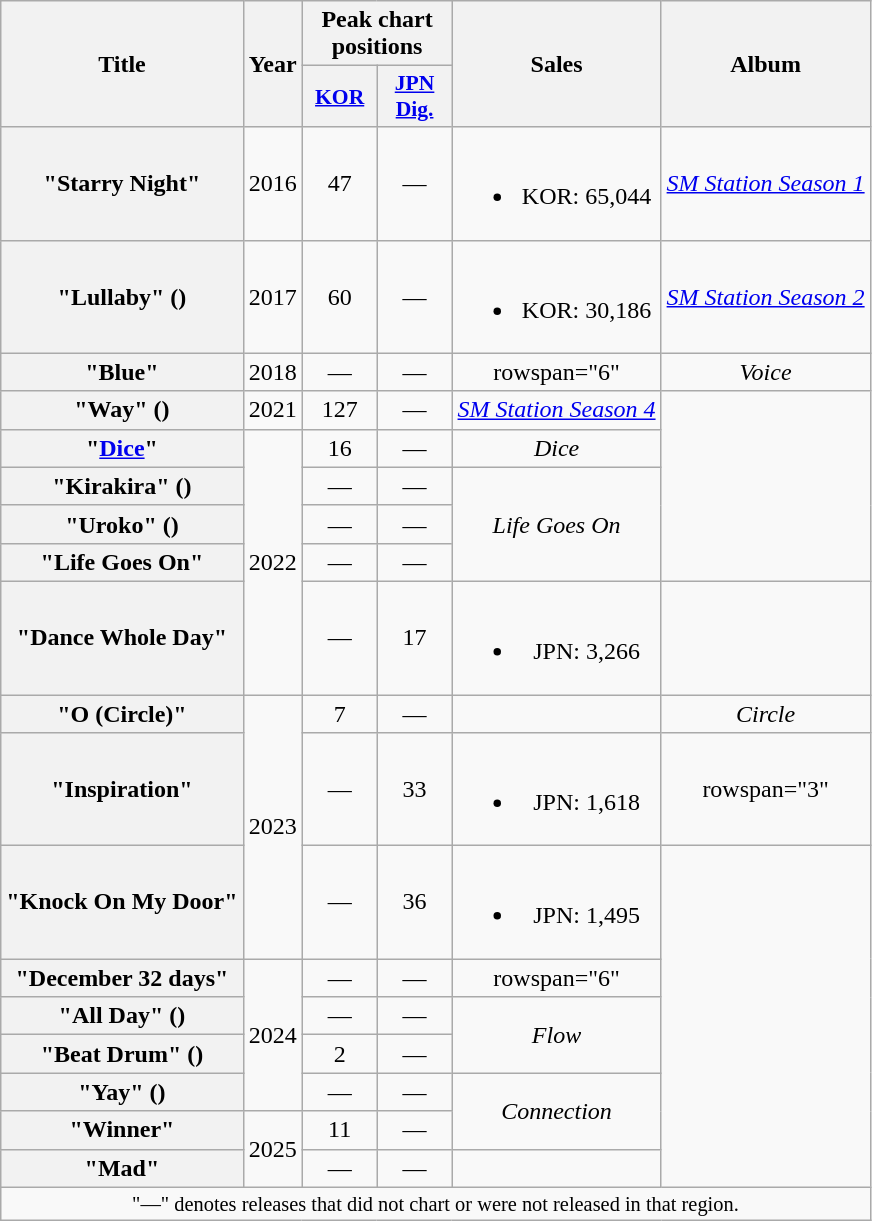<table class="wikitable plainrowheaders" style="text-align:center;">
<tr>
<th scope="col" rowspan="2">Title</th>
<th scope="col" rowspan="2">Year</th>
<th scope="col" colspan="2">Peak chart positions</th>
<th scope="col" rowspan="2">Sales</th>
<th scope="col" rowspan="2">Album</th>
</tr>
<tr>
<th scope="col" style="width:3em;font-size:90%;"><a href='#'>KOR</a><br></th>
<th scope="col" style="width:3em;font-size:90%;"><a href='#'>JPN<br>Dig.</a><br></th>
</tr>
<tr>
<th scope="row">"Starry Night"<br></th>
<td>2016</td>
<td>47</td>
<td>—</td>
<td><br><ul><li>KOR: 65,044</li></ul></td>
<td><em><a href='#'>SM Station Season 1</a></em></td>
</tr>
<tr>
<th scope="row">"Lullaby" ()<br></th>
<td>2017</td>
<td>60</td>
<td>—</td>
<td><br><ul><li>KOR: 30,186</li></ul></td>
<td><em><a href='#'>SM Station Season 2</a></em></td>
</tr>
<tr>
<th scope="row">"Blue"</th>
<td>2018</td>
<td>—</td>
<td>—</td>
<td>rowspan="6" </td>
<td><em>Voice</em></td>
</tr>
<tr>
<th scope="row">"Way" ()<br></th>
<td>2021</td>
<td>127</td>
<td>—</td>
<td><em><a href='#'>SM Station Season 4</a></em></td>
</tr>
<tr>
<th scope="row">"<a href='#'>Dice</a>"</th>
<td rowspan="5">2022</td>
<td>16</td>
<td>—</td>
<td><em>Dice</em></td>
</tr>
<tr>
<th scope="row">"Kirakira" ()</th>
<td>—</td>
<td>—</td>
<td rowspan="3"><em>Life Goes On</em></td>
</tr>
<tr>
<th scope="row">"Uroko" ()</th>
<td>—</td>
<td>—</td>
</tr>
<tr>
<th scope="row">"Life Goes On"</th>
<td>—</td>
<td>—</td>
</tr>
<tr>
<th scope="row">"Dance Whole Day"</th>
<td>—</td>
<td>17</td>
<td><br><ul><li>JPN: 3,266</li></ul></td>
<td></td>
</tr>
<tr>
<th scope="row">"O (Circle)"</th>
<td rowspan="3">2023</td>
<td>7</td>
<td>—</td>
<td></td>
<td><em>Circle</em></td>
</tr>
<tr>
<th scope="row">"Inspiration"</th>
<td>—</td>
<td>33</td>
<td><br><ul><li>JPN: 1,618</li></ul></td>
<td>rowspan="3" </td>
</tr>
<tr>
<th scope="row">"Knock On My Door"</th>
<td>—</td>
<td>36</td>
<td><br><ul><li>JPN: 1,495</li></ul></td>
</tr>
<tr>
<th scope="row">"December 32 days"</th>
<td rowspan="4">2024</td>
<td>—</td>
<td>—</td>
<td>rowspan="6" </td>
</tr>
<tr>
<th scope="row">"All Day" ()</th>
<td>—</td>
<td>—</td>
<td rowspan="2"><em>Flow</em></td>
</tr>
<tr>
<th scope="row">"Beat Drum" ()</th>
<td>2</td>
<td>—</td>
</tr>
<tr>
<th scope="row">"Yay" ()</th>
<td>—</td>
<td>—</td>
<td rowspan="2"><em>Connection</em></td>
</tr>
<tr>
<th scope="row">"Winner"</th>
<td rowspan="2">2025</td>
<td>11</td>
<td>—</td>
</tr>
<tr>
<th scope="row">"Mad"</th>
<td>—</td>
<td>—</td>
<td></td>
</tr>
<tr>
<td colspan="6" style="text-align:center; font-size:85%">"—" denotes releases that did not chart or were not released in that region.</td>
</tr>
</table>
